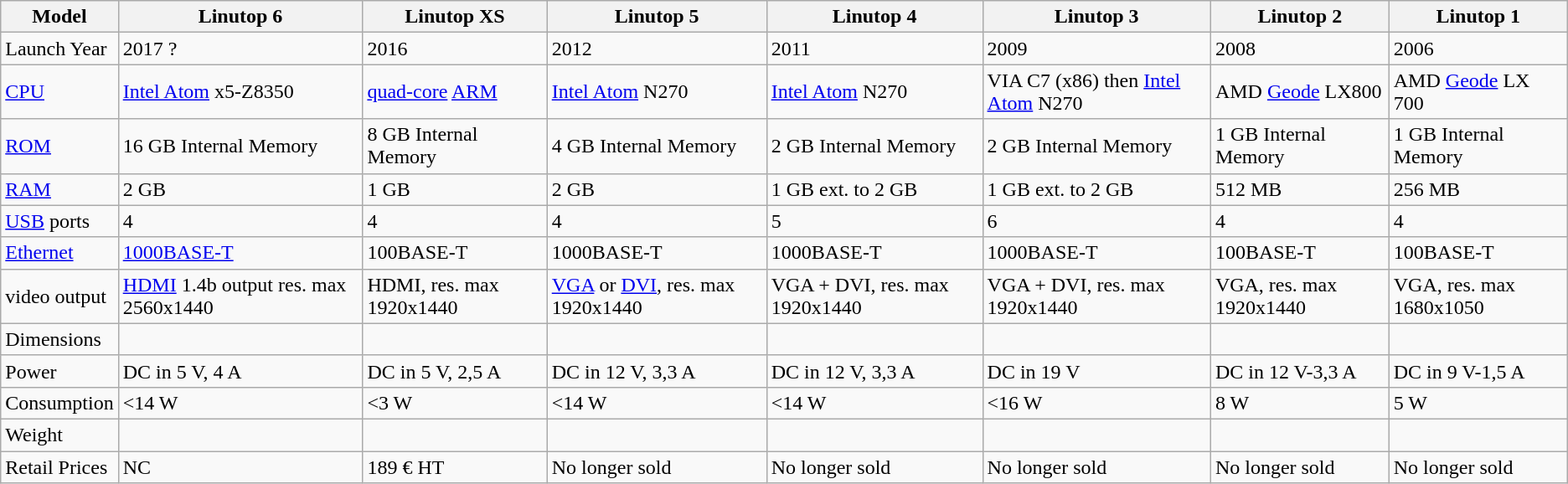<table class="wikitable">
<tr>
<th>Model</th>
<th>Linutop 6</th>
<th>Linutop XS</th>
<th>Linutop 5</th>
<th>Linutop 4</th>
<th>Linutop 3</th>
<th>Linutop 2</th>
<th>Linutop 1</th>
</tr>
<tr>
<td>Launch Year</td>
<td>2017 ?</td>
<td>2016</td>
<td>2012</td>
<td>2011</td>
<td>2009</td>
<td>2008</td>
<td>2006</td>
</tr>
<tr>
<td><a href='#'>CPU</a></td>
<td><a href='#'>Intel Atom</a> x5-Z8350</td>
<td><a href='#'>quad-core</a> <a href='#'>ARM</a></td>
<td><a href='#'>Intel Atom</a> N270</td>
<td><a href='#'>Intel Atom</a> N270</td>
<td>VIA C7 (x86) then <a href='#'>Intel Atom</a> N270</td>
<td>AMD <a href='#'>Geode</a> LX800</td>
<td>AMD <a href='#'>Geode</a> LX 700</td>
</tr>
<tr>
<td><a href='#'>ROM</a></td>
<td>16 GB Internal Memory</td>
<td>8 GB Internal Memory</td>
<td>4 GB Internal Memory</td>
<td>2 GB Internal Memory</td>
<td>2 GB Internal Memory</td>
<td>1 GB Internal Memory</td>
<td>1 GB Internal Memory</td>
</tr>
<tr>
<td><a href='#'>RAM</a></td>
<td>2 GB</td>
<td>1 GB</td>
<td>2 GB</td>
<td>1 GB ext. to 2 GB</td>
<td>1 GB ext. to 2 GB</td>
<td>512 MB</td>
<td>256 MB</td>
</tr>
<tr>
<td><a href='#'>USB</a> ports</td>
<td>4</td>
<td>4</td>
<td>4</td>
<td>5</td>
<td>6</td>
<td>4</td>
<td>4</td>
</tr>
<tr>
<td><a href='#'>Ethernet</a></td>
<td><a href='#'>1000BASE-T</a></td>
<td>100BASE-T</td>
<td>1000BASE-T</td>
<td>1000BASE-T</td>
<td>1000BASE-T</td>
<td>100BASE-T</td>
<td>100BASE-T</td>
</tr>
<tr>
<td>video output</td>
<td><a href='#'>HDMI</a> 1.4b output res. max 2560x1440</td>
<td>HDMI, res. max 1920x1440</td>
<td><a href='#'>VGA</a> or <a href='#'>DVI</a>, res. max 1920x1440</td>
<td>VGA + DVI, res. max 1920x1440</td>
<td>VGA + DVI, res. max 1920x1440</td>
<td>VGA, res. max 1920x1440</td>
<td>VGA, res. max 1680x1050</td>
</tr>
<tr>
<td>Dimensions</td>
<td></td>
<td></td>
<td></td>
<td></td>
<td></td>
<td></td>
<td></td>
</tr>
<tr>
<td>Power</td>
<td>DC in 5 V, 4 A</td>
<td>DC in 5 V, 2,5 A</td>
<td>DC in 12 V, 3,3 A</td>
<td>DC in 12 V, 3,3 A</td>
<td>DC in 19 V</td>
<td>DC in 12 V-3,3 A</td>
<td>DC in 9 V-1,5 A</td>
</tr>
<tr>
<td>Consumption</td>
<td><14 W</td>
<td><3 W</td>
<td><14 W</td>
<td><14 W</td>
<td><16 W</td>
<td>8 W</td>
<td>5 W</td>
</tr>
<tr>
<td>Weight</td>
<td></td>
<td></td>
<td></td>
<td></td>
<td></td>
<td></td>
<td></td>
</tr>
<tr>
<td>Retail Prices</td>
<td>NC</td>
<td>189 € HT</td>
<td>No longer sold</td>
<td>No longer sold</td>
<td>No longer sold</td>
<td>No longer sold</td>
<td>No longer sold</td>
</tr>
</table>
